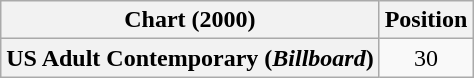<table class="wikitable plainrowheaders" style="text-align:center">
<tr>
<th scope="col">Chart (2000)</th>
<th scope="col">Position</th>
</tr>
<tr>
<th scope="row">US Adult Contemporary (<em>Billboard</em>)</th>
<td>30</td>
</tr>
</table>
